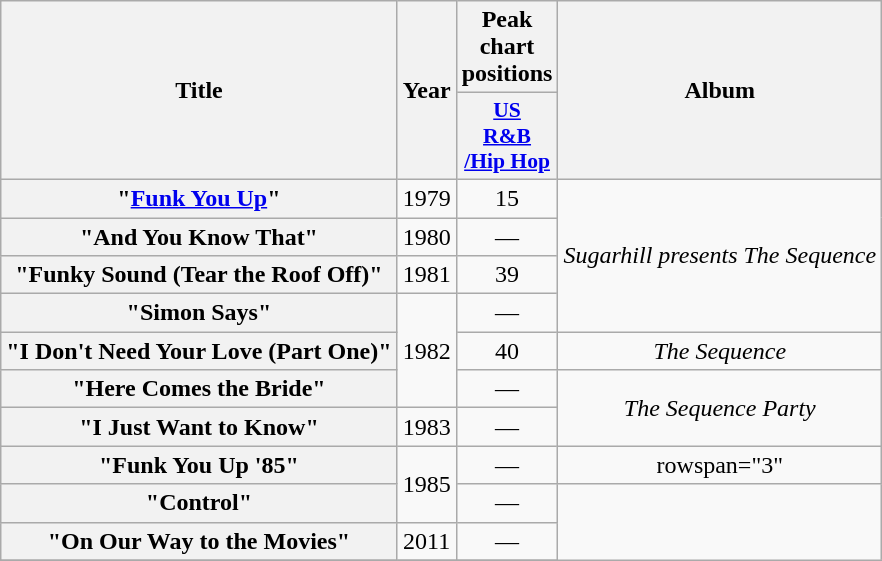<table class="wikitable plainrowheaders" style="text-align:center;">
<tr>
<th scope="col" rowspan="2">Title</th>
<th scope="col" rowspan="2">Year</th>
<th scope="col" colspan="1">Peak chart positions</th>
<th scope="col" rowspan="2">Album</th>
</tr>
<tr>
<th scope="col" style="width:3em;font-size:90%;"><a href='#'>US<br>R&B<br>/Hip Hop</a></th>
</tr>
<tr>
<th scope="row">"<a href='#'>Funk You Up</a>"</th>
<td>1979</td>
<td>15</td>
<td rowspan="4"><em>Sugarhill presents The Sequence</em></td>
</tr>
<tr>
<th scope="row">"And You Know That"</th>
<td>1980</td>
<td>—</td>
</tr>
<tr>
<th scope="row">"Funky Sound (Tear the Roof Off)"</th>
<td>1981</td>
<td>39</td>
</tr>
<tr>
<th scope="row">"Simon Says"</th>
<td rowspan="3">1982</td>
<td>—</td>
</tr>
<tr>
<th scope="row">"I Don't Need Your Love (Part One)"</th>
<td>40</td>
<td><em>The Sequence</em></td>
</tr>
<tr>
<th scope="row">"Here Comes the Bride"</th>
<td>—</td>
<td rowspan="2"><em>The Sequence Party</em></td>
</tr>
<tr>
<th scope="row">"I Just Want to Know"</th>
<td>1983</td>
<td>—</td>
</tr>
<tr>
<th scope="row">"Funk You Up '85"</th>
<td rowspan="2">1985</td>
<td>—</td>
<td>rowspan="3" </td>
</tr>
<tr>
<th scope="row">"Control"</th>
<td>—</td>
</tr>
<tr>
<th scope="row">"On Our Way to the Movies"</th>
<td>2011</td>
<td>—</td>
</tr>
<tr>
</tr>
</table>
